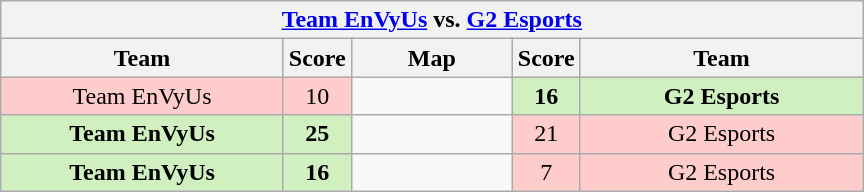<table class="wikitable" style="text-align: center;">
<tr>
<th colspan=5><a href='#'>Team EnVyUs</a> vs.  <a href='#'>G2 Esports</a></th>
</tr>
<tr>
<th width="181px">Team</th>
<th width="20px">Score</th>
<th width="100px">Map</th>
<th width="20px">Score</th>
<th width="181px">Team</th>
</tr>
<tr>
<td style="background: #FFCCCC;">Team EnVyUs</td>
<td style="background: #FFCCCC;">10</td>
<td></td>
<td style="background: #D0F0C0;"><strong>16</strong></td>
<td style="background: #D0F0C0;"><strong>G2 Esports</strong></td>
</tr>
<tr>
<td style="background: #D0F0C0;"><strong>Team EnVyUs</strong></td>
<td style="background: #D0F0C0;"><strong>25</strong></td>
<td></td>
<td style="background: #FFCCCC;">21</td>
<td style="background: #FFCCCC;">G2 Esports</td>
</tr>
<tr>
<td style="background: #D0F0C0;"><strong>Team EnVyUs</strong></td>
<td style="background: #D0F0C0;"><strong>16</strong></td>
<td></td>
<td style="background: #FFCCCC;">7</td>
<td style="background: #FFCCCC;">G2 Esports</td>
</tr>
</table>
